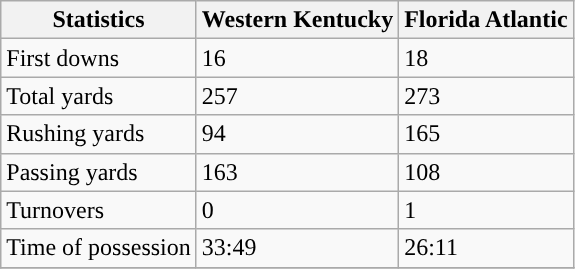<table class="wikitable">
<tr>
<th>Statistics</th>
<th>Western Kentucky</th>
<th>Florida Atlantic</th>
</tr>
<tr>
<td>First downs</td>
<td>16</td>
<td>18</td>
</tr>
<tr>
<td>Total yards</td>
<td>257</td>
<td>273</td>
</tr>
<tr>
<td>Rushing yards</td>
<td>94</td>
<td>165</td>
</tr>
<tr>
<td>Passing yards</td>
<td>163</td>
<td>108</td>
</tr>
<tr>
<td>Turnovers</td>
<td>0</td>
<td>1</td>
</tr>
<tr>
<td>Time of possession</td>
<td>33:49</td>
<td>26:11</td>
</tr>
<tr>
</tr>
</table>
